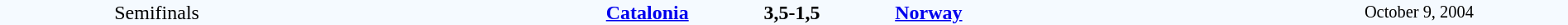<table style="width: 100%; background:#F5FAFF;" cellspacing="0">
<tr>
<td align=center rowspan=3 width=20%>Semifinals</td>
</tr>
<tr>
<td width=24% align=right><strong><a href='#'>Catalonia</a></strong></td>
<td align=center width=13%><strong>3,5-1,5</strong></td>
<td width=24%><strong><a href='#'>Norway</a></strong></td>
<td style=font-size:85% rowspan=3 align=center>October 9, 2004</td>
</tr>
</table>
